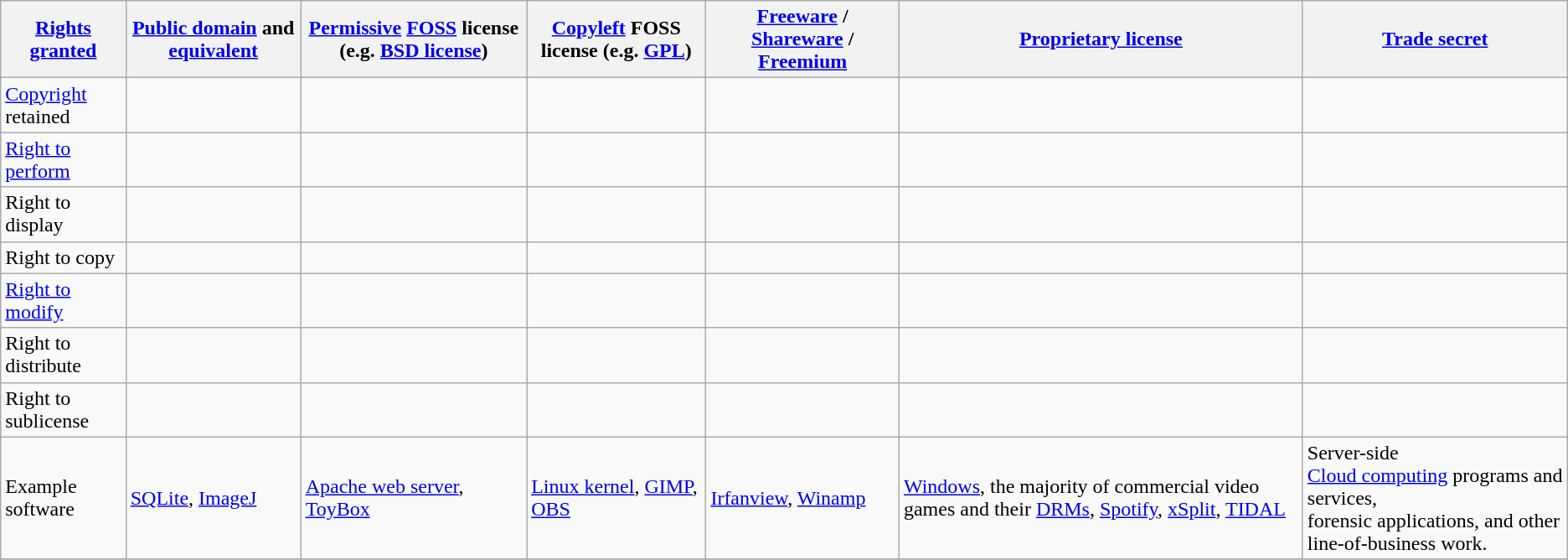<table class="wikitable">
<tr>
<th scope="col"><a href='#'>Rights granted</a></th>
<th scope="col"><a href='#'>Public domain</a> and <a href='#'>equivalent</a></th>
<th scope="col"><a href='#'>Permissive</a> <a href='#'>FOSS</a> license (e.g. <a href='#'>BSD license</a>)</th>
<th scope="col"><a href='#'>Copyleft</a> FOSS license (e.g. <a href='#'>GPL</a>)</th>
<th scope="col"><a href='#'>Freeware</a> / <a href='#'>Shareware</a> / <a href='#'>Freemium</a></th>
<th scope="col"><a href='#'>Proprietary license</a></th>
<th scope="col"><a href='#'>Trade secret</a></th>
</tr>
<tr>
<td><a href='#'>Copyright</a> retained</td>
<td></td>
<td></td>
<td></td>
<td></td>
<td></td>
<td></td>
</tr>
<tr>
<td><a href='#'>Right to perform</a></td>
<td></td>
<td></td>
<td></td>
<td></td>
<td></td>
<td></td>
</tr>
<tr>
<td>Right to display</td>
<td></td>
<td></td>
<td></td>
<td></td>
<td></td>
<td></td>
</tr>
<tr>
<td>Right to copy</td>
<td></td>
<td></td>
<td></td>
<td></td>
<td></td>
<td></td>
</tr>
<tr>
<td><a href='#'>Right to modify</a></td>
<td></td>
<td></td>
<td></td>
<td></td>
<td></td>
<td></td>
</tr>
<tr>
<td>Right to distribute</td>
<td></td>
<td></td>
<td></td>
<td></td>
<td></td>
<td></td>
</tr>
<tr>
<td>Right to sublicense</td>
<td></td>
<td></td>
<td></td>
<td></td>
<td></td>
<td></td>
</tr>
<tr>
<td>Example software</td>
<td><a href='#'>SQLite</a>, <a href='#'>ImageJ</a></td>
<td><a href='#'>Apache web server</a>, <a href='#'>ToyBox</a></td>
<td><a href='#'>Linux kernel</a>, <a href='#'>GIMP</a>, <a href='#'>OBS</a></td>
<td><a href='#'>Irfanview</a>, <a href='#'>Winamp</a></td>
<td><a href='#'>Windows</a>, the majority of commercial video games and their <a href='#'>DRMs</a>, <a href='#'>Spotify</a>, <a href='#'>xSplit</a>, <a href='#'>TIDAL</a></td>
<td>Server-side<br><a href='#'>Cloud computing</a> programs and services,<br> forensic applications, and other line-of-business work.</td>
</tr>
<tr>
</tr>
</table>
